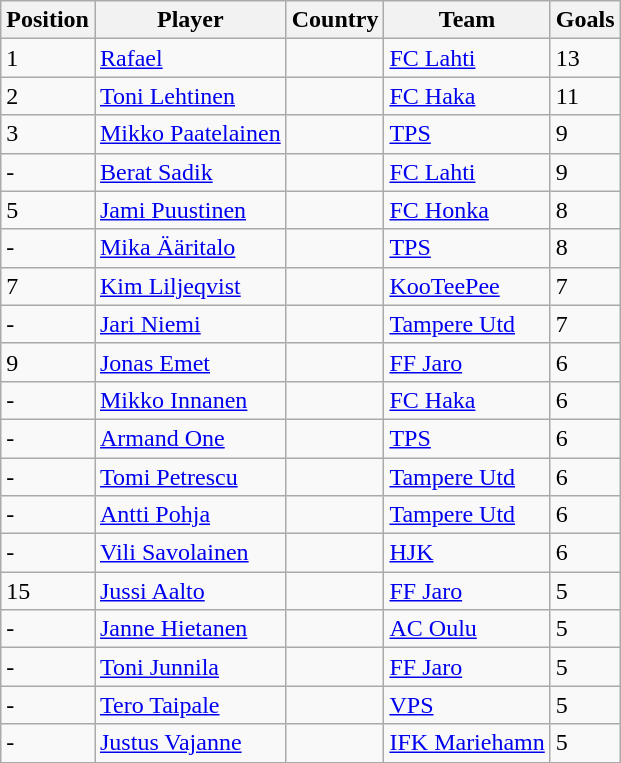<table class="wikitable">
<tr>
<th>Position</th>
<th>Player</th>
<th>Country</th>
<th>Team</th>
<th>Goals</th>
</tr>
<tr>
<td>1</td>
<td><a href='#'>Rafael</a></td>
<td></td>
<td><a href='#'>FC Lahti</a></td>
<td>13</td>
</tr>
<tr>
<td>2</td>
<td><a href='#'>Toni Lehtinen</a></td>
<td></td>
<td><a href='#'>FC Haka</a></td>
<td>11</td>
</tr>
<tr>
<td>3</td>
<td><a href='#'>Mikko Paatelainen</a></td>
<td></td>
<td><a href='#'>TPS</a></td>
<td>9</td>
</tr>
<tr>
<td>-</td>
<td><a href='#'>Berat Sadik</a></td>
<td></td>
<td><a href='#'>FC Lahti</a></td>
<td>9</td>
</tr>
<tr>
<td>5</td>
<td><a href='#'>Jami Puustinen</a></td>
<td></td>
<td><a href='#'>FC Honka</a></td>
<td>8</td>
</tr>
<tr>
<td>-</td>
<td><a href='#'>Mika Ääritalo</a></td>
<td></td>
<td><a href='#'>TPS</a></td>
<td>8</td>
</tr>
<tr>
<td>7</td>
<td><a href='#'>Kim Liljeqvist</a></td>
<td></td>
<td><a href='#'>KooTeePee</a></td>
<td>7</td>
</tr>
<tr>
<td>-</td>
<td><a href='#'>Jari Niemi</a></td>
<td></td>
<td><a href='#'>Tampere Utd</a></td>
<td>7</td>
</tr>
<tr>
<td>9</td>
<td><a href='#'>Jonas Emet</a></td>
<td></td>
<td><a href='#'>FF Jaro</a></td>
<td>6</td>
</tr>
<tr>
<td>-</td>
<td><a href='#'>Mikko Innanen</a></td>
<td></td>
<td><a href='#'>FC Haka</a></td>
<td>6</td>
</tr>
<tr>
<td>-</td>
<td><a href='#'>Armand One</a></td>
<td></td>
<td><a href='#'>TPS</a></td>
<td>6</td>
</tr>
<tr>
<td>-</td>
<td><a href='#'>Tomi Petrescu</a></td>
<td></td>
<td><a href='#'>Tampere Utd</a></td>
<td>6</td>
</tr>
<tr>
<td>-</td>
<td><a href='#'>Antti Pohja</a></td>
<td></td>
<td><a href='#'>Tampere Utd</a></td>
<td>6</td>
</tr>
<tr>
<td>-</td>
<td><a href='#'>Vili Savolainen</a></td>
<td></td>
<td><a href='#'>HJK</a></td>
<td>6</td>
</tr>
<tr>
<td>15</td>
<td><a href='#'>Jussi Aalto</a></td>
<td></td>
<td><a href='#'>FF Jaro</a></td>
<td>5</td>
</tr>
<tr>
<td>-</td>
<td><a href='#'>Janne Hietanen</a></td>
<td></td>
<td><a href='#'>AC Oulu</a></td>
<td>5</td>
</tr>
<tr>
<td>-</td>
<td><a href='#'>Toni Junnila</a></td>
<td></td>
<td><a href='#'>FF Jaro</a></td>
<td>5</td>
</tr>
<tr>
<td>-</td>
<td><a href='#'>Tero Taipale</a></td>
<td></td>
<td><a href='#'>VPS</a></td>
<td>5</td>
</tr>
<tr>
<td>-</td>
<td><a href='#'>Justus Vajanne</a></td>
<td></td>
<td><a href='#'>IFK Mariehamn</a></td>
<td>5</td>
</tr>
</table>
